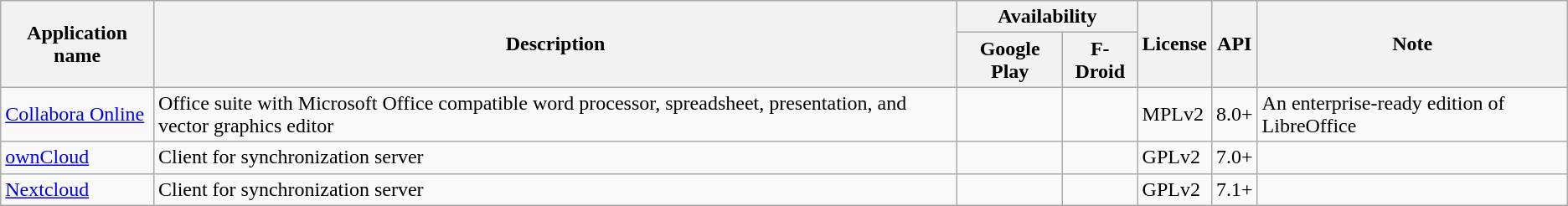<table class="wikitable">
<tr>
<th rowspan="2">Application name</th>
<th rowspan="2">Description</th>
<th colspan="2">Availability</th>
<th rowspan="2">License</th>
<th rowspan="2">API</th>
<th rowspan="2">Note</th>
</tr>
<tr>
<th>Google Play</th>
<th>F-Droid</th>
</tr>
<tr>
<td><a href='#'>Collabora Online</a></td>
<td>Office suite with Microsoft Office compatible word processor, spreadsheet, presentation, and vector graphics editor</td>
<td></td>
<td> </td>
<td>MPLv2</td>
<td>8.0+</td>
<td>An enterprise-ready edition of LibreOffice</td>
</tr>
<tr>
<td><a href='#'>ownCloud</a></td>
<td>Client for synchronization server</td>
<td></td>
<td> </td>
<td>GPLv2</td>
<td>7.0+</td>
<td></td>
</tr>
<tr>
<td><a href='#'>Nextcloud</a></td>
<td>Client for synchronization server</td>
<td></td>
<td> </td>
<td>GPLv2</td>
<td>7.1+</td>
<td></td>
</tr>
</table>
